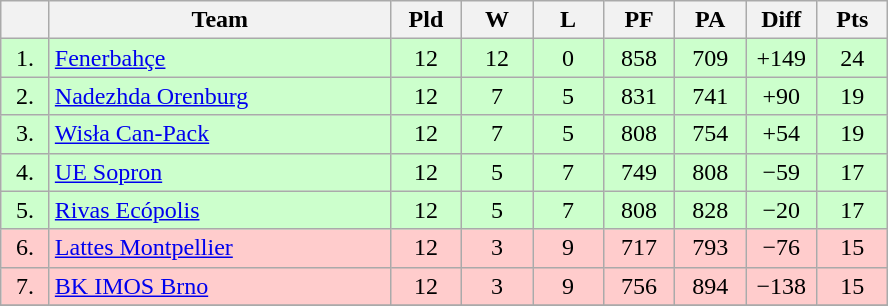<table class="wikitable" style="text-align:center">
<tr>
<th width=25></th>
<th width=220>Team</th>
<th width=40>Pld</th>
<th width=40>W</th>
<th width=40>L</th>
<th width=40>PF</th>
<th width=40>PA</th>
<th width=40>Diff</th>
<th width=40>Pts</th>
</tr>
<tr style="background:#ccffcc;">
<td>1.</td>
<td align=left> <a href='#'>Fenerbahçe</a></td>
<td>12</td>
<td>12</td>
<td>0</td>
<td>858</td>
<td>709</td>
<td>+149</td>
<td>24</td>
</tr>
<tr style="background:#ccffcc;">
<td>2.</td>
<td align=left> <a href='#'>Nadezhda Orenburg</a></td>
<td>12</td>
<td>7</td>
<td>5</td>
<td>831</td>
<td>741</td>
<td>+90</td>
<td>19</td>
</tr>
<tr style="background:#ccffcc;">
<td>3.</td>
<td align=left> <a href='#'>Wisła Can-Pack</a></td>
<td>12</td>
<td>7</td>
<td>5</td>
<td>808</td>
<td>754</td>
<td>+54</td>
<td>19</td>
</tr>
<tr style="background:#ccffcc;">
<td>4.</td>
<td align=left> <a href='#'>UE Sopron</a></td>
<td>12</td>
<td>5</td>
<td>7</td>
<td>749</td>
<td>808</td>
<td>−59</td>
<td>17</td>
</tr>
<tr style="background:#ccffcc;">
<td>5.</td>
<td align=left> <a href='#'>Rivas Ecópolis</a></td>
<td>12</td>
<td>5</td>
<td>7</td>
<td>808</td>
<td>828</td>
<td>−20</td>
<td>17</td>
</tr>
<tr style="background:#ffcccc;">
<td>6.</td>
<td align=left> <a href='#'>Lattes Montpellier</a></td>
<td>12</td>
<td>3</td>
<td>9</td>
<td>717</td>
<td>793</td>
<td>−76</td>
<td>15</td>
</tr>
<tr style="background:#ffcccc;">
<td>7.</td>
<td align=left> <a href='#'>BK IMOS Brno</a></td>
<td>12</td>
<td>3</td>
<td>9</td>
<td>756</td>
<td>894</td>
<td>−138</td>
<td>15</td>
</tr>
<tr>
</tr>
</table>
